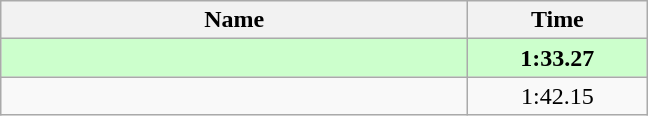<table class="wikitable" style="text-align:center;">
<tr>
<th style="width:19em">Name</th>
<th style="width:7em">Time</th>
</tr>
<tr bgcolor=ccffcc>
<td align=left><strong></strong></td>
<td><strong>1:33.27</strong></td>
</tr>
<tr>
<td align=left></td>
<td>1:42.15</td>
</tr>
</table>
